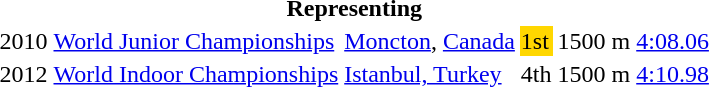<table>
<tr>
<th colspan="6">Representing </th>
</tr>
<tr>
<td>2010</td>
<td><a href='#'>World Junior Championships</a></td>
<td><a href='#'>Moncton</a>, <a href='#'>Canada</a></td>
<td bgcolor=gold>1st</td>
<td>1500 m</td>
<td><a href='#'>4:08.06</a></td>
</tr>
<tr>
<td>2012</td>
<td><a href='#'>World Indoor Championships</a></td>
<td><a href='#'>Istanbul, Turkey</a></td>
<td>4th</td>
<td>1500 m</td>
<td><a href='#'>4:10.98</a></td>
</tr>
</table>
